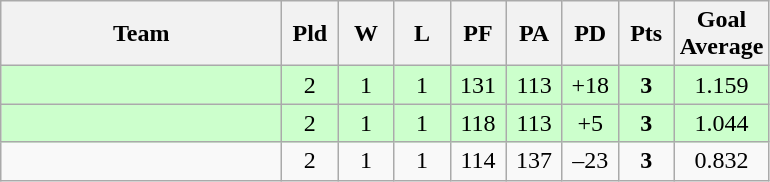<table class="wikitable" style="text-align:center;">
<tr>
<th width=180>Team</th>
<th width=30>Pld</th>
<th width=30>W</th>
<th width=30>L</th>
<th width=30>PF</th>
<th width=30>PA</th>
<th width=30>PD</th>
<th width=30>Pts</th>
<th width=30>Goal Average</th>
</tr>
<tr bgcolor=#ccffcc>
<td align=left></td>
<td>2</td>
<td>1</td>
<td>1</td>
<td>131</td>
<td>113</td>
<td>+18</td>
<td><strong>3</strong></td>
<td>1.159</td>
</tr>
<tr bgcolor=#ccffcc>
<td align=left></td>
<td>2</td>
<td>1</td>
<td>1</td>
<td>118</td>
<td>113</td>
<td>+5</td>
<td><strong>3</strong></td>
<td>1.044</td>
</tr>
<tr>
<td align=left></td>
<td>2</td>
<td>1</td>
<td>1</td>
<td>114</td>
<td>137</td>
<td>–23</td>
<td><strong>3</strong></td>
<td>0.832</td>
</tr>
</table>
